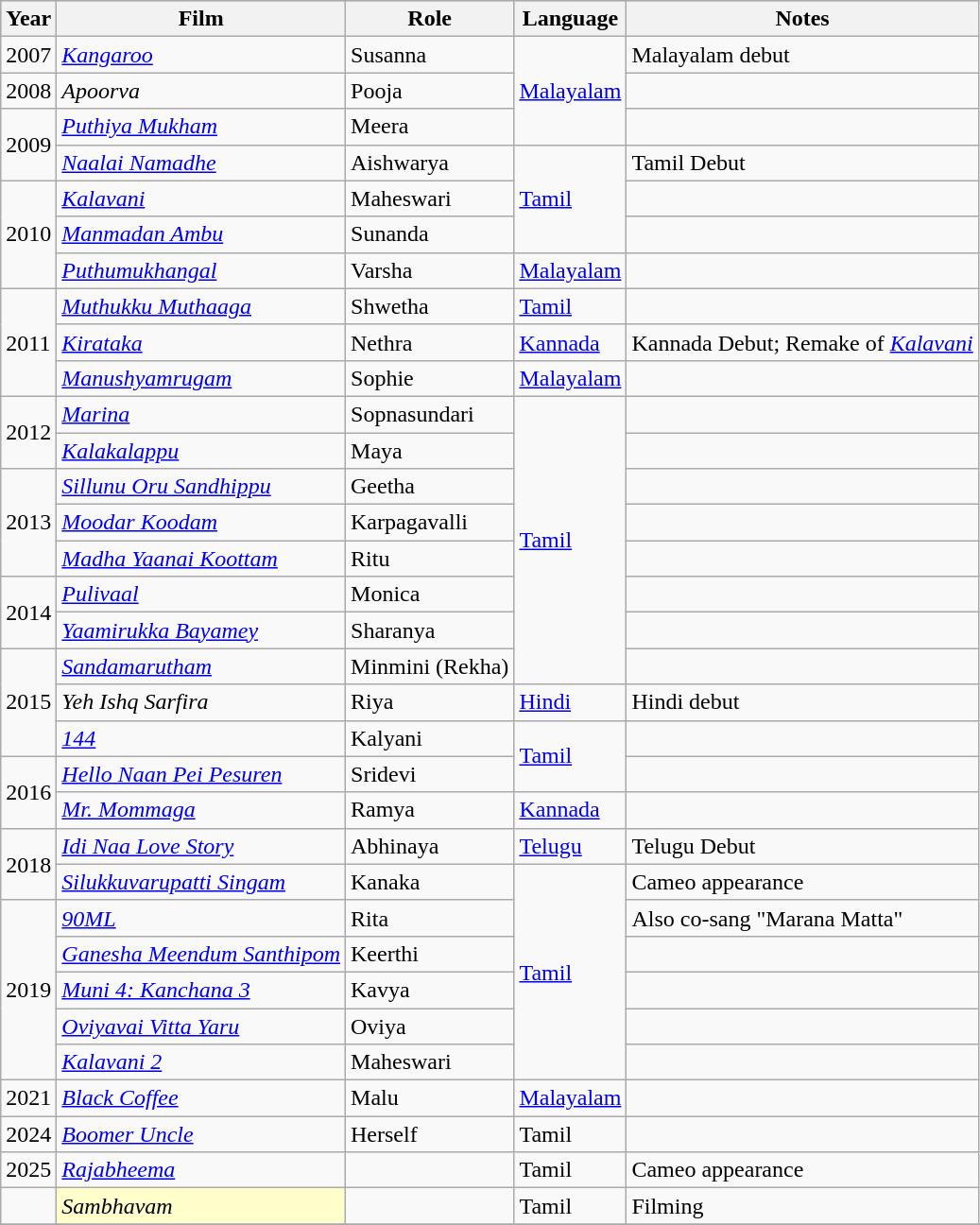<table class="wikitable sortable">
<tr style="background:#ccc; text-align:center;">
<th>Year</th>
<th>Film</th>
<th>Role</th>
<th>Language</th>
<th>Notes</th>
</tr>
<tr>
<td>2007</td>
<td><em><a href='#'>Kangaroo</a></em></td>
<td>Susanna</td>
<td rowspan=3><a href='#'>Malayalam</a></td>
<td>Malayalam debut</td>
</tr>
<tr>
<td>2008</td>
<td><em>Apoorva</em></td>
<td>Pooja</td>
<td></td>
</tr>
<tr>
<td rowspan="2">2009</td>
<td><em><a href='#'>Puthiya Mukham</a></em></td>
<td>Meera</td>
<td></td>
</tr>
<tr>
<td><em><a href='#'>Naalai Namadhe</a></em></td>
<td>Aishwarya</td>
<td rowspan=3><a href='#'>Tamil</a></td>
<td>Tamil Debut</td>
</tr>
<tr>
<td rowspan="3">2010</td>
<td><em><a href='#'>Kalavani</a></em></td>
<td>Maheswari</td>
<td></td>
</tr>
<tr>
<td><em><a href='#'>Manmadan Ambu</a></em></td>
<td>Sunanda</td>
<td></td>
</tr>
<tr>
<td><em><a href='#'>Puthumukhangal</a></em></td>
<td>Varsha</td>
<td><a href='#'>Malayalam</a></td>
<td></td>
</tr>
<tr>
<td rowspan="3">2011</td>
<td><em><a href='#'>Muthukku Muthaaga</a></em></td>
<td>Shwetha</td>
<td><a href='#'>Tamil</a></td>
<td></td>
</tr>
<tr>
<td><em><a href='#'>Kirataka</a></em></td>
<td>Nethra</td>
<td><a href='#'>Kannada</a></td>
<td>Kannada Debut; Remake of <em><a href='#'>Kalavani</a></em></td>
</tr>
<tr>
<td><em><a href='#'>Manushyamrugam</a></em></td>
<td>Sophie</td>
<td><a href='#'>Malayalam</a></td>
<td></td>
</tr>
<tr>
<td rowspan="2">2012</td>
<td><em><a href='#'>Marina</a></em></td>
<td>Sopnasundari</td>
<td rowspan=8><a href='#'>Tamil</a></td>
<td></td>
</tr>
<tr>
<td><em><a href='#'>Kalakalappu</a></em></td>
<td>Maya</td>
<td></td>
</tr>
<tr>
<td rowspan="3">2013</td>
<td><em><a href='#'>Sillunu Oru Sandhippu</a></em></td>
<td>Geetha</td>
<td></td>
</tr>
<tr>
<td><em><a href='#'>Moodar Koodam</a></em></td>
<td>Karpagavalli</td>
<td></td>
</tr>
<tr>
<td><em><a href='#'>Madha Yaanai Koottam</a></em></td>
<td>Ritu</td>
<td></td>
</tr>
<tr>
<td rowspan="2">2014</td>
<td><em><a href='#'>Pulivaal</a></em></td>
<td>Monica</td>
<td></td>
</tr>
<tr>
<td><em><a href='#'>Yaamirukka Bayamey</a></em></td>
<td>Sharanya</td>
<td></td>
</tr>
<tr>
<td rowspan="3">2015</td>
<td><em><a href='#'>Sandamarutham</a></em></td>
<td>Minmini (Rekha)</td>
<td></td>
</tr>
<tr>
<td><em>Yeh Ishq Sarfira</em></td>
<td>Riya</td>
<td><a href='#'>Hindi</a></td>
<td>Hindi debut</td>
</tr>
<tr>
<td><em><a href='#'>144</a></em></td>
<td>Kalyani</td>
<td rowspan=2><a href='#'>Tamil</a></td>
<td></td>
</tr>
<tr>
<td rowspan="2">2016</td>
<td><em><a href='#'>Hello Naan Pei Pesuren</a></em></td>
<td>Sridevi</td>
<td></td>
</tr>
<tr>
<td><em><a href='#'>Mr. Mommaga</a></em></td>
<td>Ramya</td>
<td><a href='#'>Kannada</a></td>
<td></td>
</tr>
<tr>
<td rowspan="2">2018</td>
<td><em><a href='#'>Idi Naa Love Story</a></em></td>
<td>Abhinaya</td>
<td><a href='#'>Telugu</a></td>
<td>Telugu Debut</td>
</tr>
<tr>
<td><em><a href='#'>Silukkuvarupatti Singam</a></em></td>
<td>Kanaka</td>
<td rowspan=6><a href='#'>Tamil</a></td>
<td>Cameo appearance</td>
</tr>
<tr>
<td rowspan="5">2019</td>
<td><em><a href='#'>90ML</a></em></td>
<td>Rita</td>
<td>Also co-sang "Marana Matta"</td>
</tr>
<tr>
<td><em><a href='#'>Ganesha Meendum Santhipom</a></em></td>
<td>Keerthi</td>
<td></td>
</tr>
<tr>
<td><em><a href='#'>Muni 4: Kanchana 3</a></em></td>
<td>Kavya</td>
<td></td>
</tr>
<tr>
<td><em><a href='#'>Oviyavai Vitta Yaru</a></em></td>
<td>Oviya</td>
<td></td>
</tr>
<tr>
<td><em><a href='#'>Kalavani 2</a></em></td>
<td>Maheswari</td>
<td></td>
</tr>
<tr>
<td rowspan=1>2021</td>
<td><em><a href='#'>Black Coffee</a></em></td>
<td>Malu</td>
<td><a href='#'>Malayalam</a></td>
<td></td>
</tr>
<tr>
<td>2024</td>
<td><em><a href='#'>Boomer Uncle</a></em></td>
<td>Herself</td>
<td>Tamil</td>
<td></td>
</tr>
<tr>
<td>2025</td>
<td><em><a href='#'>Rajabheema</a></em></td>
<td></td>
<td>Tamil</td>
<td>Cameo appearance</td>
</tr>
<tr>
<td></td>
<td style="background:#FFFFCC;"><em>Sambhavam</em> </td>
<td></td>
<td>Tamil</td>
<td>Filming</td>
</tr>
<tr>
</tr>
</table>
